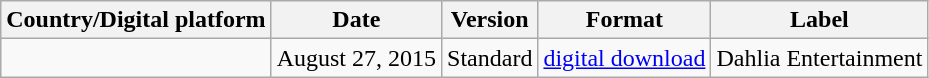<table class="wikitable">
<tr>
<th>Country/Digital platform</th>
<th>Date</th>
<th>Version</th>
<th>Format</th>
<th>Label</th>
</tr>
<tr>
<td></td>
<td>August 27, 2015</td>
<td>Standard</td>
<td><a href='#'>digital download</a></td>
<td>Dahlia Entertainment</td>
</tr>
</table>
